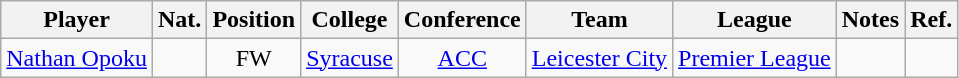<table class="wikitable sortable" style="text-align:center">
<tr>
<th>Player</th>
<th>Nat.</th>
<th>Position</th>
<th>College</th>
<th>Conference</th>
<th>Team</th>
<th>League</th>
<th class="unsortable">Notes</th>
<th class="unsortable">Ref.</th>
</tr>
<tr>
<td><a href='#'>Nathan Opoku</a></td>
<td></td>
<td>FW</td>
<td><a href='#'>Syracuse</a></td>
<td><a href='#'>ACC</a></td>
<td><a href='#'>Leicester City</a></td>
<td><a href='#'>Premier League</a></td>
<td></td>
<td></td>
</tr>
</table>
